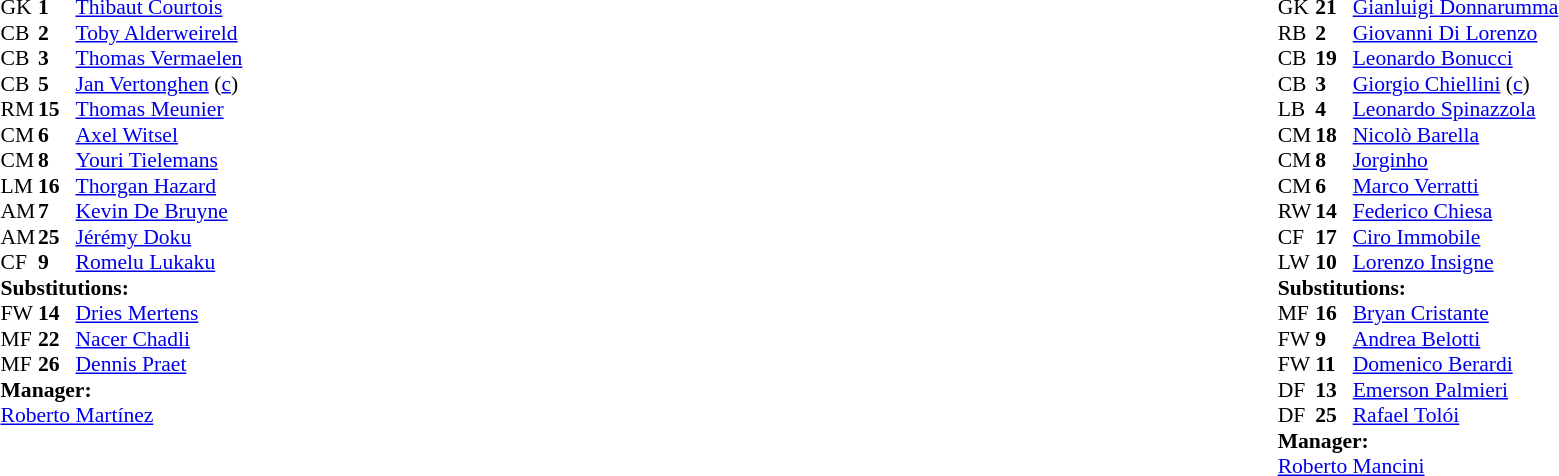<table width="100%">
<tr>
<td valign="top" width="40%"><br><table style="font-size:90%" cellspacing="0" cellpadding="0">
<tr>
<th width=25></th>
<th width=25></th>
</tr>
<tr>
<td>GK</td>
<td><strong>1</strong></td>
<td><a href='#'>Thibaut Courtois</a></td>
</tr>
<tr>
<td>CB</td>
<td><strong>2</strong></td>
<td><a href='#'>Toby Alderweireld</a></td>
</tr>
<tr>
<td>CB</td>
<td><strong>3</strong></td>
<td><a href='#'>Thomas Vermaelen</a></td>
</tr>
<tr>
<td>CB</td>
<td><strong>5</strong></td>
<td><a href='#'>Jan Vertonghen</a> (<a href='#'>c</a>)</td>
</tr>
<tr>
<td>RM</td>
<td><strong>15</strong></td>
<td><a href='#'>Thomas Meunier</a></td>
<td></td>
<td></td>
</tr>
<tr>
<td>CM</td>
<td><strong>6</strong></td>
<td><a href='#'>Axel Witsel</a></td>
</tr>
<tr>
<td>CM</td>
<td><strong>8</strong></td>
<td><a href='#'>Youri Tielemans</a></td>
<td></td>
<td></td>
</tr>
<tr>
<td>LM</td>
<td><strong>16</strong></td>
<td><a href='#'>Thorgan Hazard</a></td>
</tr>
<tr>
<td>AM</td>
<td><strong>7</strong></td>
<td><a href='#'>Kevin De Bruyne</a></td>
</tr>
<tr>
<td>AM</td>
<td><strong>25</strong></td>
<td><a href='#'>Jérémy Doku</a></td>
</tr>
<tr>
<td>CF</td>
<td><strong>9</strong></td>
<td><a href='#'>Romelu Lukaku</a></td>
</tr>
<tr>
<td colspan=3><strong>Substitutions:</strong></td>
</tr>
<tr>
<td>FW</td>
<td><strong>14</strong></td>
<td><a href='#'>Dries Mertens</a></td>
<td></td>
<td></td>
</tr>
<tr>
<td>MF</td>
<td><strong>22</strong></td>
<td><a href='#'>Nacer Chadli</a></td>
<td></td>
<td></td>
<td></td>
</tr>
<tr>
<td>MF</td>
<td><strong>26</strong></td>
<td><a href='#'>Dennis Praet</a></td>
<td></td>
<td></td>
<td></td>
</tr>
<tr>
<td colspan=3><strong>Manager:</strong></td>
</tr>
<tr>
<td colspan=3> <a href='#'>Roberto Martínez</a></td>
</tr>
</table>
</td>
<td valign="top"></td>
<td valign="top" width="50%"><br><table style="font-size:90%; margin:auto" cellspacing="0" cellpadding="0">
<tr>
<th width=25></th>
<th width=25></th>
</tr>
<tr>
<td>GK</td>
<td><strong>21</strong></td>
<td><a href='#'>Gianluigi Donnarumma</a></td>
</tr>
<tr>
<td>RB</td>
<td><strong>2</strong></td>
<td><a href='#'>Giovanni Di Lorenzo</a></td>
</tr>
<tr>
<td>CB</td>
<td><strong>19</strong></td>
<td><a href='#'>Leonardo Bonucci</a></td>
</tr>
<tr>
<td>CB</td>
<td><strong>3</strong></td>
<td><a href='#'>Giorgio Chiellini</a> (<a href='#'>c</a>)</td>
</tr>
<tr>
<td>LB</td>
<td><strong>4</strong></td>
<td><a href='#'>Leonardo Spinazzola</a></td>
<td></td>
<td></td>
</tr>
<tr>
<td>CM</td>
<td><strong>18</strong></td>
<td><a href='#'>Nicolò Barella</a></td>
</tr>
<tr>
<td>CM</td>
<td><strong>8</strong></td>
<td><a href='#'>Jorginho</a></td>
</tr>
<tr>
<td>CM</td>
<td><strong>6</strong></td>
<td><a href='#'>Marco Verratti</a></td>
<td></td>
<td></td>
</tr>
<tr>
<td>RW</td>
<td><strong>14</strong></td>
<td><a href='#'>Federico Chiesa</a></td>
<td></td>
<td></td>
</tr>
<tr>
<td>CF</td>
<td><strong>17</strong></td>
<td><a href='#'>Ciro Immobile</a></td>
<td></td>
<td></td>
</tr>
<tr>
<td>LW</td>
<td><strong>10</strong></td>
<td><a href='#'>Lorenzo Insigne</a></td>
<td></td>
<td></td>
</tr>
<tr>
<td colspan=3><strong>Substitutions:</strong></td>
</tr>
<tr>
<td>MF</td>
<td><strong>16</strong></td>
<td><a href='#'>Bryan Cristante</a></td>
<td></td>
<td></td>
</tr>
<tr>
<td>FW</td>
<td><strong>9</strong></td>
<td><a href='#'>Andrea Belotti</a></td>
<td></td>
<td></td>
</tr>
<tr>
<td>FW</td>
<td><strong>11</strong></td>
<td><a href='#'>Domenico Berardi</a></td>
<td></td>
<td></td>
</tr>
<tr>
<td>DF</td>
<td><strong>13</strong></td>
<td><a href='#'>Emerson Palmieri</a></td>
<td></td>
<td></td>
</tr>
<tr>
<td>DF</td>
<td><strong>25</strong></td>
<td><a href='#'>Rafael Tolói</a></td>
<td></td>
<td></td>
</tr>
<tr>
<td colspan=3><strong>Manager:</strong></td>
</tr>
<tr>
<td colspan=3><a href='#'>Roberto Mancini</a></td>
</tr>
</table>
</td>
</tr>
</table>
